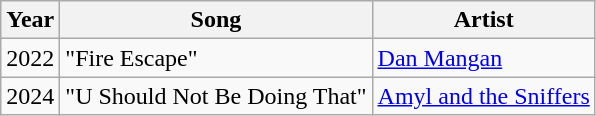<table class="wikitable sortable">
<tr>
<th>Year</th>
<th>Song</th>
<th>Artist</th>
</tr>
<tr>
<td>2022</td>
<td>"Fire Escape"</td>
<td><a href='#'>Dan Mangan</a></td>
</tr>
<tr>
<td>2024</td>
<td>"U Should Not Be Doing That"</td>
<td><a href='#'>Amyl and the Sniffers</a></td>
</tr>
</table>
